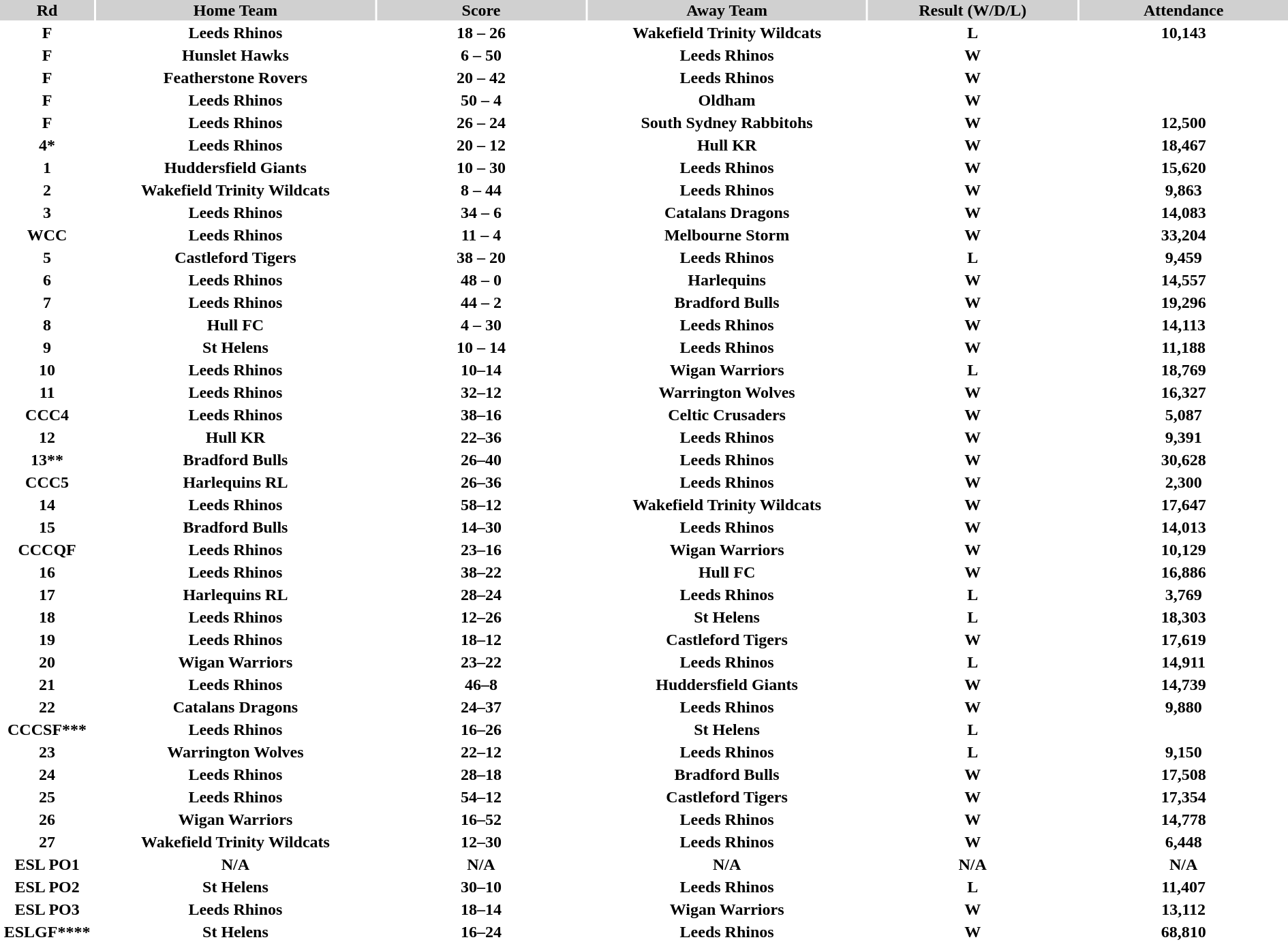<table width=100%>
<tr bgcolor=#D0D0D0>
<th width=5%>Rd</th>
<th width=20%>Home Team</th>
<th width=10%>Score</th>
<th width=20%>Away Team</th>
<th width=10%>Result (W/D/L)</th>
<th width=15%>Attendance</th>
</tr>
<tr bgcolor=#FFFFFF>
<td align=center><strong>F</strong></td>
<td align=center><strong>Leeds Rhinos</strong></td>
<th width=15%><strong>18 – 26</strong></th>
<td align=center><strong>Wakefield Trinity Wildcats</strong></td>
<th width=15%><strong>L</strong></th>
<th width=15%><strong>10,143</strong></th>
</tr>
<tr bgcolor=#FFFFFF>
<td align=center><strong>F</strong></td>
<td align=center><strong>Hunslet Hawks</strong></td>
<th width=15%><strong>6 – 50</strong></th>
<td align=center><strong>Leeds Rhinos</strong></td>
<th width=15%><strong>W</strong></th>
<th width=15%></th>
</tr>
<tr bgcolor=#FFFFFF>
<td align=center><strong>F</strong></td>
<td align=center><strong>Featherstone Rovers</strong></td>
<th width=15%><strong>20 – 42</strong></th>
<td align=center><strong>Leeds Rhinos</strong></td>
<th width=15%><strong>W</strong></th>
<th width=15%></th>
</tr>
<tr bgcolor=#FFFFFF>
<td align=center><strong>F</strong></td>
<td align=center><strong>Leeds Rhinos</strong></td>
<th width=15%><strong>50 – 4</strong></th>
<td align=center><strong>Oldham</strong></td>
<th width=15%><strong>W</strong></th>
<th width=15%></th>
</tr>
<tr bgcolor=#FFFFFF>
<td align=center><strong>F</strong></td>
<td align=center><strong>Leeds Rhinos</strong></td>
<th width=15%><strong>26 – 24</strong></th>
<td align=center><strong>South Sydney Rabbitohs</strong></td>
<th width=15%><strong>W</strong></th>
<th width=15%><strong>12,500</strong></th>
</tr>
<tr bgcolor=#FFFFFF>
<td align=center><strong>4*</strong></td>
<td align=center><strong>Leeds Rhinos</strong></td>
<th width=15%><strong>20 – 12</strong></th>
<td align=center><strong>Hull KR</strong></td>
<th width=15%><strong>W</strong></th>
<th width=15%><strong>18,467</strong></th>
</tr>
<tr bgcolor=#FFFFFF>
<td align=center><strong>1</strong></td>
<td align=center><strong>Huddersfield Giants</strong></td>
<th width=15%><strong>10 – 30</strong></th>
<td align=center><strong>Leeds Rhinos</strong></td>
<th width=15%><strong>W</strong></th>
<th width=15%><strong>15,620</strong></th>
</tr>
<tr bgcolor=#FFFFFF>
<td align=center><strong>2</strong></td>
<td align=center><strong>Wakefield Trinity Wildcats</strong></td>
<th width=15%><strong>8 – 44</strong></th>
<td align=center><strong>Leeds Rhinos</strong></td>
<th width=15%><strong>W</strong></th>
<th width=15%><strong>9,863</strong></th>
</tr>
<tr bgcolor=#FFFFFF>
<td align=center><strong>3</strong></td>
<td align=center><strong>Leeds Rhinos</strong></td>
<th width=15%><strong>34 – 6</strong></th>
<td align=center><strong>Catalans Dragons</strong></td>
<th width=15%><strong>W</strong></th>
<th width=15%><strong>14,083</strong></th>
</tr>
<tr bgcolor=#FFFFFF>
<td align=center><strong>WCC</strong></td>
<td align=center><strong>Leeds Rhinos</strong></td>
<th width=15%><strong>11 – 4</strong></th>
<td align=center><strong>Melbourne Storm</strong></td>
<th width=15%><strong>W</strong></th>
<th width=15%><strong>33,204</strong></th>
</tr>
<tr bgcolor=#FFFFFF>
<td align=center><strong>5</strong></td>
<td align=center><strong>Castleford Tigers</strong></td>
<th width=15%><strong>38 – 20</strong></th>
<td align=center><strong>Leeds Rhinos</strong></td>
<th width=15%><strong>L</strong></th>
<th width=15%><strong>9,459</strong></th>
</tr>
<tr bgcolor=#FFFFFF>
<td align=center><strong>6</strong></td>
<td align=center><strong>Leeds Rhinos</strong></td>
<th width=15%><strong>48 – 0</strong></th>
<td align=center><strong>Harlequins</strong></td>
<th width=15%><strong>W</strong></th>
<th width=15%><strong>14,557</strong></th>
</tr>
<tr bgcolor=#FFFFFF>
<td align=center><strong>7</strong></td>
<td align=center><strong>Leeds Rhinos</strong></td>
<th width=15%><strong>44 – 2</strong></th>
<td align=center><strong>Bradford Bulls</strong></td>
<th width=15%><strong>W</strong></th>
<th width=15%><strong>19,296</strong></th>
</tr>
<tr bgcolor=#FFFFFF>
<td align=center><strong>8</strong></td>
<td align=center><strong>Hull FC</strong></td>
<th width=15%><strong>4 – 30</strong></th>
<td align=center><strong>Leeds Rhinos</strong></td>
<th width=15%><strong>W</strong></th>
<th width=15%><strong>14,113</strong></th>
</tr>
<tr bgcolor=#FFFFFF>
<td align=center><strong>9</strong></td>
<td align=center><strong>St Helens</strong></td>
<th width=15%><strong>10 – 14</strong></th>
<td align=center><strong>Leeds Rhinos</strong></td>
<th width=15%><strong>W</strong></th>
<th width=15%><strong>11,188</strong></th>
</tr>
<tr bgcolor=#FFFFFF>
<td align=center><strong>10</strong></td>
<td align=center><strong>Leeds Rhinos</strong></td>
<th width=15%>10–14</th>
<td align=center><strong>Wigan Warriors</strong></td>
<th width=15%><strong>L</strong></th>
<th width=15%><strong>18,769</strong></th>
</tr>
<tr bgcolor=#FFFFFF>
<td align=center><strong>11</strong></td>
<td align=center><strong>Leeds Rhinos</strong></td>
<th width=15%>32–12</th>
<td align=center><strong>Warrington Wolves</strong></td>
<th width=15%><strong>W</strong></th>
<th width=15%><strong>16,327</strong></th>
</tr>
<tr bgcolor=#FFFFFF>
<td align=center><strong>CCC4</strong></td>
<td align=center><strong>Leeds Rhinos</strong></td>
<th width=15%>38–16</th>
<td align=center><strong>Celtic Crusaders</strong></td>
<th width=15%><strong>W</strong></th>
<th width=15%><strong>5,087</strong></th>
</tr>
<tr bgcolor=#FFFFFF>
<td align=center><strong>12</strong></td>
<td align=center><strong>Hull KR</strong></td>
<th width=15%>22–36</th>
<td align=center><strong>Leeds Rhinos</strong></td>
<th width=15%><strong>W</strong></th>
<th width=15%>9,391</th>
</tr>
<tr bgcolor=#FFFFFF>
<td align=center><strong>13**</strong></td>
<td align=center><strong>Bradford Bulls</strong></td>
<th width=15%>26–40</th>
<td align=center><strong>Leeds Rhinos</strong></td>
<th width=15%><strong>W</strong></th>
<th width=15%><strong>30,628</strong></th>
</tr>
<tr bgcolor=#FFFFFF>
<td align=center><strong>CCC5</strong></td>
<td align=center><strong>Harlequins RL</strong></td>
<th width=15%>26–36</th>
<td align=center><strong>Leeds Rhinos</strong></td>
<th width=15%><strong>W</strong></th>
<th width=15%><strong>2,300</strong></th>
</tr>
<tr bgcolor=#FFFFFF>
<td align=center><strong>14</strong></td>
<td align=center><strong>Leeds Rhinos</strong></td>
<th width=15%>58–12</th>
<td align=center><strong>Wakefield Trinity Wildcats</strong></td>
<th width=15%><strong>W</strong></th>
<th width=15%><strong>17,647</strong></th>
</tr>
<tr bgcolor=#FFFFFF>
<td align=center><strong>15</strong></td>
<td align=center><strong>Bradford Bulls</strong></td>
<th width=15%>14–30</th>
<td align=center><strong>Leeds Rhinos</strong></td>
<th width=15%><strong>W</strong></th>
<th width=15%><strong>14,013</strong></th>
</tr>
<tr bgcolor=#FFFFFF>
<td align=center><strong>CCCQF</strong></td>
<td align=center><strong>Leeds Rhinos</strong></td>
<th width=15%>23–16</th>
<td align=center><strong>Wigan Warriors</strong></td>
<th width=15%><strong>W</strong></th>
<th width=15%><strong>10,129</strong></th>
</tr>
<tr bgcolor=#FFFFFF>
<td align=center><strong>16</strong></td>
<td align=center><strong>Leeds Rhinos</strong></td>
<th width=15%>38–22</th>
<td align=center><strong>Hull FC</strong></td>
<th width=15%><strong>W</strong></th>
<th width=15%><strong>16,886</strong></th>
</tr>
<tr bgcolor=#FFFFFF>
<td align=center><strong>17</strong></td>
<td align=center><strong>Harlequins RL</strong></td>
<th width=15%>28–24</th>
<td align=center><strong>Leeds Rhinos</strong></td>
<th width=15%><strong>L</strong></th>
<th width=15%><strong>3,769</strong></th>
</tr>
<tr bgcolor=#FFFFFF>
<td align=center><strong>18</strong></td>
<td align=center><strong>Leeds Rhinos</strong></td>
<th width=15%>12–26</th>
<td align=center><strong>St Helens</strong></td>
<th width=15%><strong>L</strong></th>
<th width=15%><strong>18,303</strong></th>
</tr>
<tr bgcolor=#FFFFFF>
<td align=center><strong>19</strong></td>
<td align=center><strong>Leeds Rhinos</strong></td>
<th width=15%>18–12</th>
<td align=center><strong>Castleford Tigers</strong></td>
<th width=15%><strong>W</strong></th>
<th width=15%><strong>17,619</strong></th>
</tr>
<tr bgcolor=#FFFFFF>
<td align=center><strong>20</strong></td>
<td align=center><strong>Wigan Warriors</strong></td>
<th width=15%>23–22</th>
<td align=center><strong>Leeds Rhinos</strong></td>
<th width=15%><strong>L</strong></th>
<th width=15%><strong>14,911</strong></th>
</tr>
<tr bgcolor=#FFFFFF>
<td align=center><strong>21</strong></td>
<td align=center><strong>Leeds Rhinos</strong></td>
<th width=15%>46–8</th>
<td align=center><strong>Huddersfield Giants</strong></td>
<th width=15%><strong>W</strong></th>
<th width=15%><strong>14,739</strong></th>
</tr>
<tr bgcolor=#FFFFFF>
<td align=center><strong>22</strong></td>
<td align=center><strong>Catalans Dragons</strong></td>
<th width=15%>24–37</th>
<td align=center><strong>Leeds Rhinos</strong></td>
<th width=15%><strong>W</strong></th>
<th width=15%><strong>9,880</strong></th>
</tr>
<tr bgcolor=#FFFFFF>
<td align=center><strong>CCCSF***</strong></td>
<td align=center><strong>Leeds Rhinos</strong></td>
<th width=15%>16–26</th>
<td align=center><strong>St Helens</strong></td>
<th width=15%><strong>L</strong></th>
<th width=15%></th>
</tr>
<tr bgcolor=#FFFFFF>
<td align=center><strong>23</strong></td>
<td align=center><strong>Warrington Wolves</strong></td>
<th width=15%>22–12</th>
<td align=center><strong>Leeds Rhinos</strong></td>
<th width=15%><strong>L</strong></th>
<th width=15%>9,150</th>
</tr>
<tr bgcolor=#FFFFFF>
<td align=center><strong>24</strong></td>
<td align=center><strong>Leeds Rhinos</strong></td>
<th width=15%>28–18</th>
<td align=center><strong>Bradford Bulls</strong></td>
<th width=15%><strong>W</strong></th>
<th width=15%>17,508</th>
</tr>
<tr bgcolor=#FFFFFF>
<td align=center><strong>25</strong></td>
<td align=center><strong>Leeds Rhinos</strong></td>
<th width=15%>54–12</th>
<td align=center><strong>Castleford Tigers</strong></td>
<th width=15%><strong>W</strong></th>
<th width=15%>17,354</th>
</tr>
<tr bgcolor=#FFFFFF>
<td align=center><strong>26</strong></td>
<td align=center><strong>Wigan Warriors</strong></td>
<th width=15%>16–52</th>
<td align=center><strong>Leeds Rhinos</strong></td>
<th width=15%><strong>W</strong></th>
<th width=15%>14,778</th>
</tr>
<tr bgcolor=#FFFFFF>
<td align=center><strong>27</strong></td>
<td align=center><strong>Wakefield Trinity Wildcats</strong></td>
<th width=15%>12–30</th>
<td align=center><strong>Leeds Rhinos</strong></td>
<th width=15%><strong>W</strong></th>
<th width=15%>6,448</th>
</tr>
<tr bgcolor=#FFFFFF>
<td align=center><strong>ESL PO1</strong></td>
<td align=center><strong>N/A</strong></td>
<th width=15%><strong>N/A</strong></th>
<td align=center><strong>N/A</strong></td>
<th width=15%><strong>N/A</strong></th>
<th width=15%><strong>N/A</strong></th>
</tr>
<tr bgcolor=#FFFFFF>
<td align=center><strong>ESL PO2</strong></td>
<td align=center><strong>St Helens</strong></td>
<th width=15%>30–10</th>
<td align=center><strong>Leeds Rhinos</strong></td>
<th width=15%><strong>L</strong></th>
<th width=15%>11,407</th>
</tr>
<tr bgcolor=#FFFFFF>
<td align=center><strong>ESL PO3</strong></td>
<td align=center><strong>Leeds Rhinos</strong></td>
<th width=15%>18–14</th>
<td align=center><strong>Wigan Warriors</strong></td>
<th width=15%><strong>W</strong></th>
<th width=15%>13,112</th>
</tr>
<tr bgcolor=#FFFFFF>
<td align=center><strong>ESLGF****</strong></td>
<td align=center><strong>St Helens</strong></td>
<th width=15%>16–24</th>
<td align=center><strong>Leeds Rhinos</strong></td>
<th width=15%>W</th>
<th width=15%>68,810</th>
</tr>
</table>
